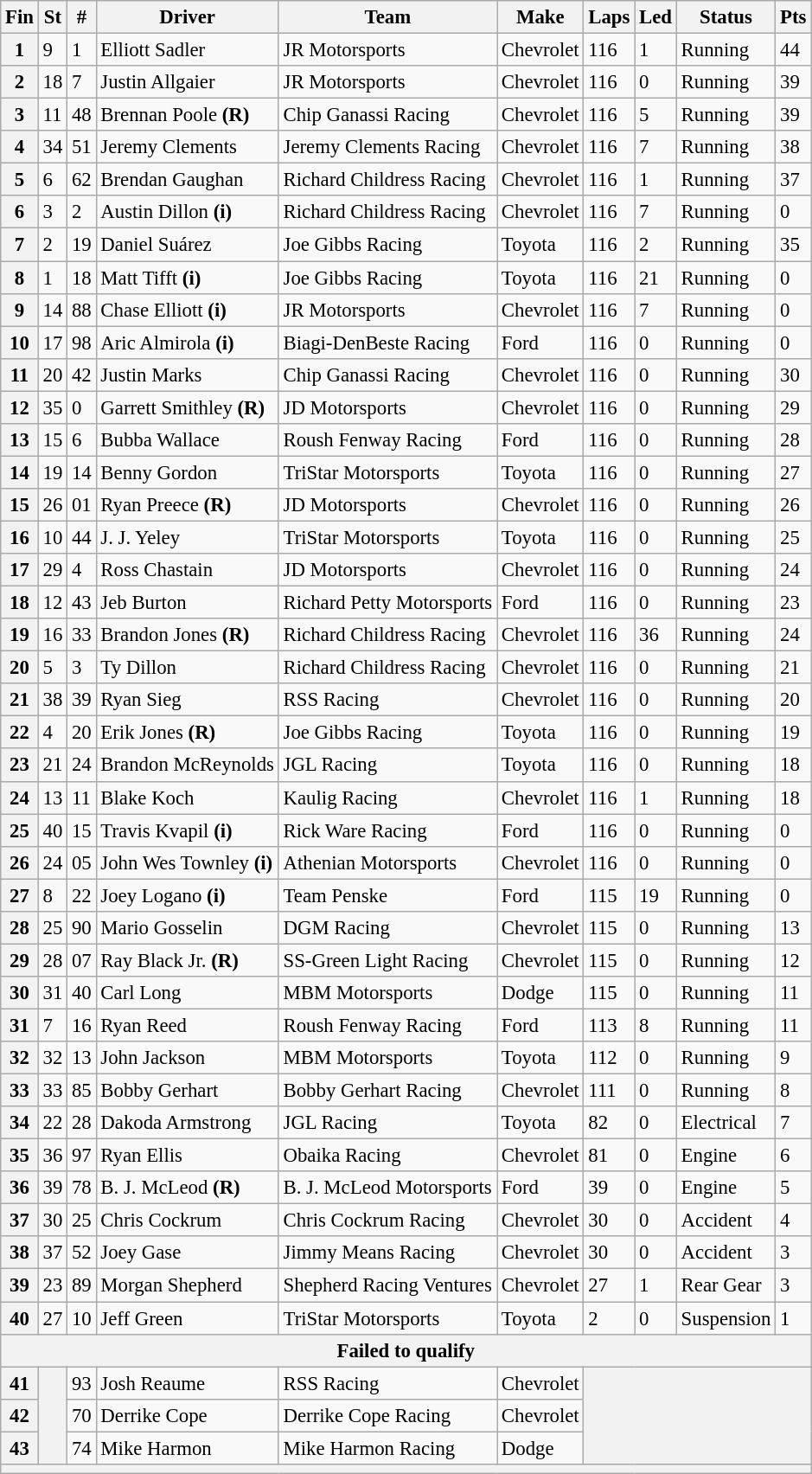<table class="wikitable" style="font-size:95%">
<tr>
<th>Fin</th>
<th>St</th>
<th>#</th>
<th>Driver</th>
<th>Team</th>
<th>Make</th>
<th>Laps</th>
<th>Led</th>
<th>Status</th>
<th>Pts</th>
</tr>
<tr>
<th>1</th>
<td>9</td>
<td>1</td>
<td>Elliott Sadler</td>
<td>JR Motorsports</td>
<td>Chevrolet</td>
<td>116</td>
<td>1</td>
<td>Running</td>
<td>44</td>
</tr>
<tr>
<th>2</th>
<td>18</td>
<td>7</td>
<td>Justin Allgaier</td>
<td>JR Motorsports</td>
<td>Chevrolet</td>
<td>116</td>
<td>0</td>
<td>Running</td>
<td>39</td>
</tr>
<tr>
<th>3</th>
<td>11</td>
<td>48</td>
<td>Brennan Poole <strong>(R)</strong></td>
<td>Chip Ganassi Racing</td>
<td>Chevrolet</td>
<td>116</td>
<td>5</td>
<td>Running</td>
<td>39</td>
</tr>
<tr>
<th>4</th>
<td>34</td>
<td>51</td>
<td>Jeremy Clements</td>
<td>Jeremy Clements Racing</td>
<td>Chevrolet</td>
<td>116</td>
<td>7</td>
<td>Running</td>
<td>38</td>
</tr>
<tr>
<th>5</th>
<td>6</td>
<td>62</td>
<td>Brendan Gaughan</td>
<td>Richard Childress Racing</td>
<td>Chevrolet</td>
<td>116</td>
<td>1</td>
<td>Running</td>
<td>37</td>
</tr>
<tr>
<th>6</th>
<td>3</td>
<td>2</td>
<td>Austin Dillon <strong>(i)</strong></td>
<td>Richard Childress Racing</td>
<td>Chevrolet</td>
<td>116</td>
<td>7</td>
<td>Running</td>
<td>0</td>
</tr>
<tr>
<th>7</th>
<td>2</td>
<td>19</td>
<td>Daniel Suárez</td>
<td>Joe Gibbs Racing</td>
<td>Toyota</td>
<td>116</td>
<td>2</td>
<td>Running</td>
<td>35</td>
</tr>
<tr>
<th>8</th>
<td>1</td>
<td>18</td>
<td>Matt Tifft <strong>(i)</strong></td>
<td>Joe Gibbs Racing</td>
<td>Toyota</td>
<td>116</td>
<td>21</td>
<td>Running</td>
<td>0</td>
</tr>
<tr>
<th>9</th>
<td>14</td>
<td>88</td>
<td>Chase Elliott <strong>(i)</strong></td>
<td>JR Motorsports</td>
<td>Chevrolet</td>
<td>116</td>
<td>7</td>
<td>Running</td>
<td>0</td>
</tr>
<tr>
<th>10</th>
<td>17</td>
<td>98</td>
<td>Aric Almirola <strong>(i)</strong></td>
<td>Biagi-DenBeste Racing</td>
<td>Ford</td>
<td>116</td>
<td>0</td>
<td>Running</td>
<td>0</td>
</tr>
<tr>
<th>11</th>
<td>20</td>
<td>42</td>
<td>Justin Marks</td>
<td>Chip Ganassi Racing</td>
<td>Chevrolet</td>
<td>116</td>
<td>0</td>
<td>Running</td>
<td>30</td>
</tr>
<tr>
<th>12</th>
<td>35</td>
<td>0</td>
<td>Garrett Smithley <strong>(R)</strong></td>
<td>JD Motorsports</td>
<td>Chevrolet</td>
<td>116</td>
<td>0</td>
<td>Running</td>
<td>29</td>
</tr>
<tr>
<th>13</th>
<td>15</td>
<td>6</td>
<td>Bubba Wallace</td>
<td>Roush Fenway Racing</td>
<td>Ford</td>
<td>116</td>
<td>0</td>
<td>Running</td>
<td>28</td>
</tr>
<tr>
<th>14</th>
<td>19</td>
<td>14</td>
<td>Benny Gordon</td>
<td>TriStar Motorsports</td>
<td>Toyota</td>
<td>116</td>
<td>0</td>
<td>Running</td>
<td>27</td>
</tr>
<tr>
<th>15</th>
<td>26</td>
<td>01</td>
<td>Ryan Preece <strong>(R)</strong></td>
<td>JD Motorsports</td>
<td>Chevrolet</td>
<td>116</td>
<td>0</td>
<td>Running</td>
<td>26</td>
</tr>
<tr>
<th>16</th>
<td>10</td>
<td>44</td>
<td>J. J. Yeley</td>
<td>TriStar Motorsports</td>
<td>Toyota</td>
<td>116</td>
<td>0</td>
<td>Running</td>
<td>25</td>
</tr>
<tr>
<th>17</th>
<td>29</td>
<td>4</td>
<td>Ross Chastain</td>
<td>JD Motorsports</td>
<td>Chevrolet</td>
<td>116</td>
<td>0</td>
<td>Running</td>
<td>24</td>
</tr>
<tr>
<th>18</th>
<td>12</td>
<td>43</td>
<td>Jeb Burton</td>
<td>Richard Petty Motorsports</td>
<td>Ford</td>
<td>116</td>
<td>0</td>
<td>Running</td>
<td>23</td>
</tr>
<tr>
<th>19</th>
<td>16</td>
<td>33</td>
<td>Brandon Jones <strong>(R)</strong></td>
<td>Richard Childress Racing</td>
<td>Chevrolet</td>
<td>116</td>
<td>36</td>
<td>Running</td>
<td>24</td>
</tr>
<tr>
<th>20</th>
<td>5</td>
<td>3</td>
<td>Ty Dillon</td>
<td>Richard Childress Racing</td>
<td>Chevrolet</td>
<td>116</td>
<td>0</td>
<td>Running</td>
<td>21</td>
</tr>
<tr>
<th>21</th>
<td>38</td>
<td>39</td>
<td>Ryan Sieg</td>
<td>RSS Racing</td>
<td>Chevrolet</td>
<td>116</td>
<td>0</td>
<td>Running</td>
<td>20</td>
</tr>
<tr>
<th>22</th>
<td>4</td>
<td>20</td>
<td>Erik Jones <strong>(R)</strong></td>
<td>Joe Gibbs Racing</td>
<td>Toyota</td>
<td>116</td>
<td>0</td>
<td>Running</td>
<td>19</td>
</tr>
<tr>
<th>23</th>
<td>21</td>
<td>24</td>
<td>Brandon McReynolds</td>
<td>JGL Racing</td>
<td>Toyota</td>
<td>116</td>
<td>0</td>
<td>Running</td>
<td>18</td>
</tr>
<tr>
<th>24</th>
<td>13</td>
<td>11</td>
<td>Blake Koch</td>
<td>Kaulig Racing</td>
<td>Chevrolet</td>
<td>116</td>
<td>1</td>
<td>Running</td>
<td>18</td>
</tr>
<tr>
<th>25</th>
<td>40</td>
<td>15</td>
<td>Travis Kvapil <strong>(i)</strong></td>
<td>Rick Ware Racing</td>
<td>Ford</td>
<td>116</td>
<td>0</td>
<td>Running</td>
<td>0</td>
</tr>
<tr>
<th>26</th>
<td>24</td>
<td>05</td>
<td>John Wes Townley <strong>(i)</strong></td>
<td>Athenian Motorsports</td>
<td>Chevrolet</td>
<td>116</td>
<td>0</td>
<td>Running</td>
<td>0</td>
</tr>
<tr>
<th>27</th>
<td>8</td>
<td>22</td>
<td>Joey Logano <strong>(i)</strong></td>
<td>Team Penske</td>
<td>Ford</td>
<td>115</td>
<td>19</td>
<td>Running</td>
<td>0</td>
</tr>
<tr>
<th>28</th>
<td>25</td>
<td>90</td>
<td>Mario Gosselin</td>
<td>DGM Racing</td>
<td>Chevrolet</td>
<td>115</td>
<td>0</td>
<td>Running</td>
<td>13</td>
</tr>
<tr>
<th>29</th>
<td>28</td>
<td>07</td>
<td>Ray Black Jr. <strong>(R)</strong></td>
<td>SS-Green Light Racing</td>
<td>Chevrolet</td>
<td>115</td>
<td>0</td>
<td>Running</td>
<td>12</td>
</tr>
<tr>
<th>30</th>
<td>31</td>
<td>40</td>
<td>Carl Long</td>
<td>MBM Motorsports</td>
<td>Dodge</td>
<td>115</td>
<td>0</td>
<td>Running</td>
<td>11</td>
</tr>
<tr>
<th>31</th>
<td>7</td>
<td>16</td>
<td>Ryan Reed</td>
<td>Roush Fenway Racing</td>
<td>Ford</td>
<td>113</td>
<td>8</td>
<td>Running</td>
<td>11</td>
</tr>
<tr>
<th>32</th>
<td>32</td>
<td>13</td>
<td>John Jackson</td>
<td>MBM Motorsports</td>
<td>Toyota</td>
<td>112</td>
<td>0</td>
<td>Running</td>
<td>9</td>
</tr>
<tr>
<th>33</th>
<td>33</td>
<td>85</td>
<td>Bobby Gerhart</td>
<td>Bobby Gerhart Racing</td>
<td>Chevrolet</td>
<td>111</td>
<td>0</td>
<td>Running</td>
<td>8</td>
</tr>
<tr>
<th>34</th>
<td>22</td>
<td>28</td>
<td>Dakoda Armstrong</td>
<td>JGL Racing</td>
<td>Toyota</td>
<td>82</td>
<td>0</td>
<td>Electrical</td>
<td>7</td>
</tr>
<tr>
<th>35</th>
<td>36</td>
<td>97</td>
<td>Ryan Ellis</td>
<td>Obaika Racing</td>
<td>Chevrolet</td>
<td>81</td>
<td>0</td>
<td>Engine</td>
<td>6</td>
</tr>
<tr>
<th>36</th>
<td>39</td>
<td>78</td>
<td>B. J. McLeod <strong>(R)</strong></td>
<td>B. J. McLeod Motorsports</td>
<td>Ford</td>
<td>39</td>
<td>0</td>
<td>Engine</td>
<td>5</td>
</tr>
<tr>
<th>37</th>
<td>30</td>
<td>25</td>
<td>Chris Cockrum</td>
<td>Chris Cockrum Racing</td>
<td>Chevrolet</td>
<td>30</td>
<td>0</td>
<td>Accident</td>
<td>4</td>
</tr>
<tr>
<th>38</th>
<td>37</td>
<td>52</td>
<td>Joey Gase</td>
<td>Jimmy Means Racing</td>
<td>Chevrolet</td>
<td>30</td>
<td>0</td>
<td>Accident</td>
<td>3</td>
</tr>
<tr>
<th>39</th>
<td>23</td>
<td>89</td>
<td>Morgan Shepherd</td>
<td>Shepherd Racing Ventures</td>
<td>Chevrolet</td>
<td>27</td>
<td>1</td>
<td>Rear Gear</td>
<td>3</td>
</tr>
<tr>
<th>40</th>
<td>27</td>
<td>10</td>
<td>Jeff Green</td>
<td>TriStar Motorsports</td>
<td>Toyota</td>
<td>2</td>
<td>0</td>
<td>Suspension</td>
<td>1</td>
</tr>
<tr>
<th colspan="10">Failed to qualify</th>
</tr>
<tr>
<th>41</th>
<th rowspan="3"></th>
<td>93</td>
<td>Josh Reaume</td>
<td>RSS Racing</td>
<td>Chevrolet</td>
<th colspan="4" rowspan="3"></th>
</tr>
<tr>
<th>42</th>
<td>70</td>
<td>Derrike Cope</td>
<td>Derrike Cope Racing</td>
<td>Chevrolet</td>
</tr>
<tr>
<th>43</th>
<td>74</td>
<td>Mike Harmon</td>
<td>Mike Harmon Racing</td>
<td>Dodge</td>
</tr>
<tr>
<th colspan="10"></th>
</tr>
</table>
